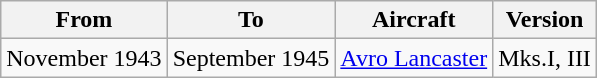<table class="wikitable">
<tr>
<th>From</th>
<th>To</th>
<th>Aircraft</th>
<th>Version</th>
</tr>
<tr>
<td>November 1943</td>
<td>September 1945</td>
<td><a href='#'>Avro Lancaster</a></td>
<td>Mks.I, III</td>
</tr>
</table>
